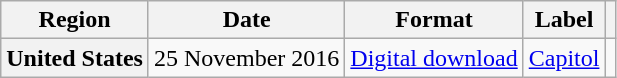<table class="wikitable plainrowheaders">
<tr>
<th>Region</th>
<th>Date</th>
<th>Format</th>
<th>Label</th>
<th></th>
</tr>
<tr>
<th scope="row">United States</th>
<td>25 November 2016</td>
<td><a href='#'>Digital download</a></td>
<td><a href='#'>Capitol</a></td>
<td></td>
</tr>
</table>
